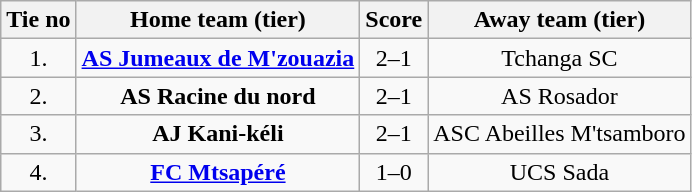<table class="wikitable" style="text-align: center">
<tr>
<th>Tie no</th>
<th>Home team (tier)</th>
<th>Score</th>
<th>Away team (tier)</th>
</tr>
<tr>
<td>1.</td>
<td> <strong><a href='#'>AS Jumeaux de M'zouazia</a></strong></td>
<td>2–1</td>
<td>Tchanga SC </td>
</tr>
<tr>
<td>2.</td>
<td> <strong>AS Racine du nord</strong></td>
<td>2–1</td>
<td>AS Rosador </td>
</tr>
<tr>
<td>3.</td>
<td> <strong>AJ Kani-kéli</strong></td>
<td>2–1</td>
<td>ASC Abeilles M'tsamboro </td>
</tr>
<tr>
<td>4.</td>
<td> <strong><a href='#'>FC Mtsapéré</a></strong></td>
<td>1–0</td>
<td>UCS Sada </td>
</tr>
</table>
